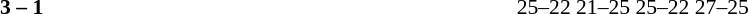<table width=100% cellspacing=1>
<tr>
<th width=20%></th>
<th width=12%></th>
<th width=20%></th>
<th width=33%></th>
<td></td>
</tr>
<tr style=font-size:90%>
<td align=right><strong></strong></td>
<td align=center><strong>3 – 1</strong></td>
<td></td>
<td>25–22 21–25 25–22 27–25</td>
</tr>
</table>
